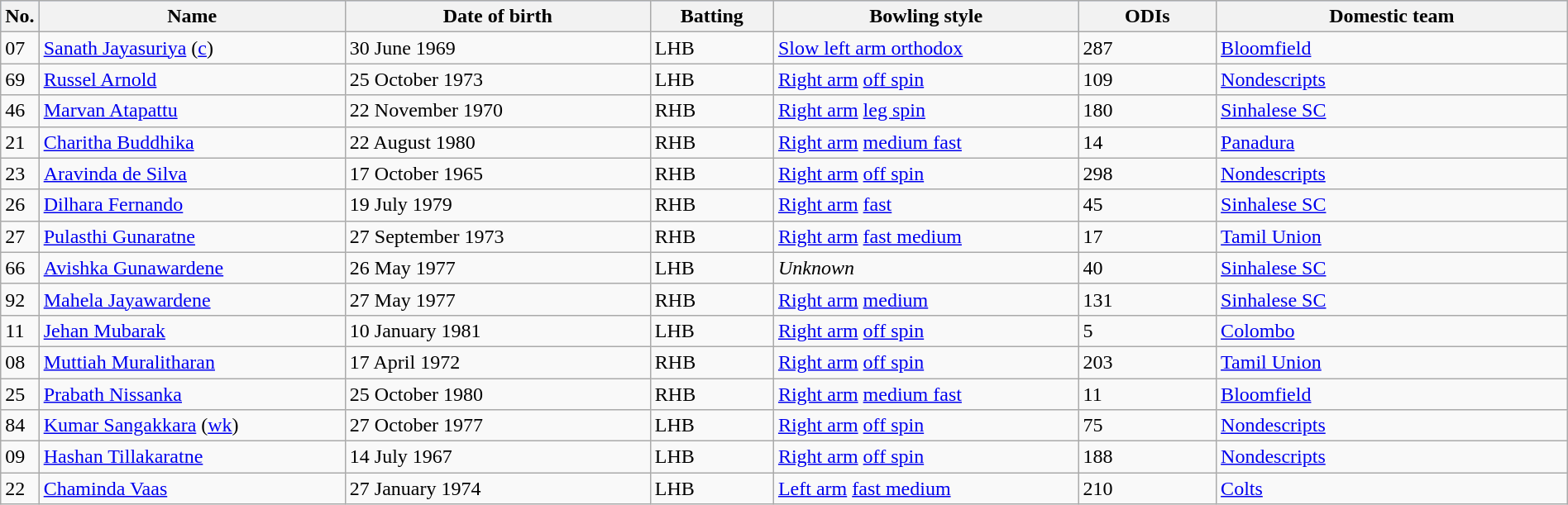<table class="wikitable sortable sortable" cellspacing="2" style="width:100%;">
<tr style="background:#aad0ff;">
<th>No.</th>
<th width=20%>Name</th>
<th width=20%>Date of birth</th>
<th width=8%>Batting</th>
<th width=20%>Bowling style</th>
<th width=9%>ODIs</th>
<th width=25%>Domestic team</th>
</tr>
<tr>
<td>07</td>
<td><a href='#'>Sanath Jayasuriya</a> (<a href='#'>c</a>)</td>
<td>30 June 1969</td>
<td>LHB</td>
<td><a href='#'>Slow left arm orthodox</a></td>
<td>287</td>
<td> <a href='#'>Bloomfield</a></td>
</tr>
<tr>
<td>69</td>
<td><a href='#'>Russel Arnold</a></td>
<td>25 October 1973</td>
<td>LHB</td>
<td><a href='#'>Right arm</a> <a href='#'>off spin</a></td>
<td>109</td>
<td> <a href='#'>Nondescripts</a></td>
</tr>
<tr>
<td>46</td>
<td><a href='#'>Marvan Atapattu</a></td>
<td>22 November 1970</td>
<td>RHB</td>
<td><a href='#'>Right arm</a> <a href='#'>leg spin</a></td>
<td>180</td>
<td> <a href='#'>Sinhalese SC</a></td>
</tr>
<tr>
<td>21</td>
<td><a href='#'>Charitha Buddhika</a></td>
<td>22 August 1980</td>
<td>RHB</td>
<td><a href='#'>Right arm</a> <a href='#'>medium fast</a></td>
<td>14</td>
<td> <a href='#'>Panadura</a></td>
</tr>
<tr>
<td>23</td>
<td><a href='#'>Aravinda de Silva</a></td>
<td>17 October 1965</td>
<td>RHB</td>
<td><a href='#'>Right arm</a> <a href='#'>off spin</a></td>
<td>298</td>
<td> <a href='#'>Nondescripts</a></td>
</tr>
<tr>
<td>26</td>
<td><a href='#'>Dilhara Fernando</a></td>
<td>19 July 1979</td>
<td>RHB</td>
<td><a href='#'>Right arm</a> <a href='#'>fast</a></td>
<td>45</td>
<td> <a href='#'>Sinhalese SC</a></td>
</tr>
<tr>
<td>27</td>
<td><a href='#'>Pulasthi Gunaratne</a></td>
<td>27 September 1973</td>
<td>RHB</td>
<td><a href='#'>Right arm</a> <a href='#'>fast medium</a></td>
<td>17</td>
<td> <a href='#'>Tamil Union</a></td>
</tr>
<tr>
<td>66</td>
<td><a href='#'>Avishka Gunawardene</a></td>
<td>26 May 1977</td>
<td>LHB</td>
<td><em>Unknown</em></td>
<td>40</td>
<td> <a href='#'>Sinhalese SC</a></td>
</tr>
<tr>
<td>92</td>
<td><a href='#'>Mahela Jayawardene</a></td>
<td>27 May 1977</td>
<td>RHB</td>
<td><a href='#'>Right arm</a> <a href='#'>medium</a></td>
<td>131</td>
<td> <a href='#'>Sinhalese SC</a></td>
</tr>
<tr>
<td>11</td>
<td><a href='#'>Jehan Mubarak</a></td>
<td>10 January 1981</td>
<td>LHB</td>
<td><a href='#'>Right arm</a> <a href='#'>off spin</a></td>
<td>5</td>
<td> <a href='#'>Colombo</a></td>
</tr>
<tr>
<td>08</td>
<td><a href='#'>Muttiah Muralitharan</a></td>
<td>17 April 1972</td>
<td>RHB</td>
<td><a href='#'>Right arm</a> <a href='#'>off spin</a></td>
<td>203</td>
<td> <a href='#'>Tamil Union</a></td>
</tr>
<tr>
<td>25</td>
<td><a href='#'>Prabath Nissanka</a></td>
<td>25 October 1980</td>
<td>RHB</td>
<td><a href='#'>Right arm</a> <a href='#'>medium fast</a></td>
<td>11</td>
<td> <a href='#'>Bloomfield</a></td>
</tr>
<tr>
<td>84</td>
<td><a href='#'>Kumar Sangakkara</a> (<a href='#'>wk</a>)</td>
<td>27 October 1977</td>
<td>LHB</td>
<td><a href='#'>Right arm</a> <a href='#'>off spin</a></td>
<td>75</td>
<td> <a href='#'>Nondescripts</a></td>
</tr>
<tr>
<td>09</td>
<td><a href='#'>Hashan Tillakaratne</a></td>
<td>14 July 1967</td>
<td>LHB</td>
<td><a href='#'>Right arm</a> <a href='#'>off spin</a></td>
<td>188</td>
<td> <a href='#'>Nondescripts</a></td>
</tr>
<tr>
<td>22</td>
<td><a href='#'>Chaminda Vaas</a></td>
<td>27 January 1974</td>
<td>LHB</td>
<td><a href='#'>Left arm</a> <a href='#'>fast medium</a></td>
<td>210</td>
<td> <a href='#'>Colts</a></td>
</tr>
</table>
